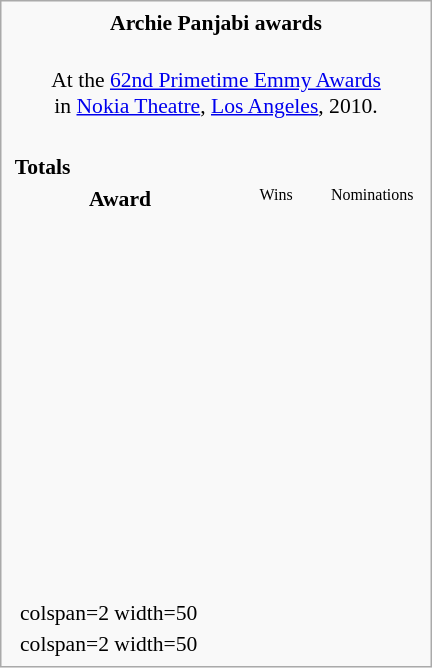<table class=infobox style="width:20em; text-align:left; font-size:90%; vertical-align:middle; background-color:#white;">
<tr>
<th colspan=2 align=center><strong>Archie Panjabi awards</strong></th>
</tr>
<tr>
<td colspan=3 style="text-align:center;"><br>At the <a href='#'>62nd Primetime Emmy Awards</a> <br>in <a href='#'>Nokia Theatre</a>, <a href='#'>Los Angeles</a>, 2010.</td>
</tr>
<tr>
<td colspan=3><br><table class="collapsible collapsed" width=100%>
<tr>
<th colspan=3 style="background-color#d9e8ff" text-align:center;">Totals</th>
</tr>
<tr style="background-color#d9e8ff; text-align:center;">
<th style="vertical-align: middle;">Award</th>
<td style="background#cceecc; font-size:8pt;" width="60px">Wins</td>
<td style="background#eecccc; font-size:8pt;" width="60px">Nominations</td>
</tr>
<tr>
<td align=center><br></td>
<td></td>
<td></td>
</tr>
<tr>
<td align=center><br></td>
<td></td>
<td></td>
</tr>
<tr>
<td align=center><br></td>
<td></td>
<td></td>
</tr>
<tr>
<td align=center><br></td>
<td></td>
<td></td>
</tr>
<tr>
<td align=center><br></td>
<td></td>
<td></td>
</tr>
<tr>
<td align=center><br></td>
<td></td>
<td></td>
</tr>
<tr>
<td align=center><br></td>
<td></td>
<td></td>
</tr>
<tr>
<td align=center><br></td>
<td></td>
<td></td>
</tr>
<tr>
<td align=center><br></td>
<td></td>
<td></td>
</tr>
<tr>
<td align=center><br></td>
<td></td>
<td></td>
</tr>
<tr>
<td align=center><br></td>
<td></td>
<td></td>
</tr>
<tr>
<td align=center><br></td>
<td></td>
<td></td>
</tr>
</table>
</td>
</tr>
<tr style="background-color#d9e8ff">
<td></td>
<td>colspan=2 width=50 </td>
</tr>
<tr>
<td></td>
<td>colspan=2 width=50 </td>
</tr>
</table>
